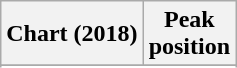<table class="wikitable sortable plainrowheaders" style="text-align:center">
<tr>
<th scope="col">Chart (2018)</th>
<th scope="col">Peak<br> position</th>
</tr>
<tr>
</tr>
<tr>
</tr>
<tr>
</tr>
<tr>
</tr>
<tr>
</tr>
</table>
